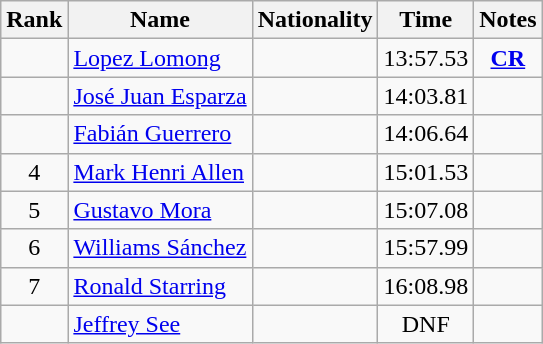<table class="wikitable sortable" style="text-align:center">
<tr>
<th>Rank</th>
<th>Name</th>
<th>Nationality</th>
<th>Time</th>
<th>Notes</th>
</tr>
<tr>
<td align=center></td>
<td align=left><a href='#'>Lopez Lomong</a></td>
<td align=left></td>
<td>13:57.53</td>
<td><strong><a href='#'>CR</a></strong></td>
</tr>
<tr>
<td align=center></td>
<td align=left><a href='#'>José Juan Esparza</a></td>
<td align=left></td>
<td>14:03.81</td>
<td></td>
</tr>
<tr>
<td align=center></td>
<td align=left><a href='#'>Fabián Guerrero</a></td>
<td align=left></td>
<td>14:06.64</td>
<td></td>
</tr>
<tr>
<td align=center>4</td>
<td align=left><a href='#'>Mark Henri Allen</a></td>
<td align=left></td>
<td>15:01.53</td>
<td></td>
</tr>
<tr>
<td align=center>5</td>
<td align=left><a href='#'>Gustavo Mora</a></td>
<td align=left></td>
<td>15:07.08</td>
<td></td>
</tr>
<tr>
<td align=center>6</td>
<td align=left><a href='#'>Williams Sánchez</a></td>
<td align=left></td>
<td>15:57.99</td>
<td></td>
</tr>
<tr>
<td align=center>7</td>
<td align=left><a href='#'>Ronald Starring</a></td>
<td align=left></td>
<td>16:08.98</td>
<td></td>
</tr>
<tr>
<td align=center></td>
<td align=left><a href='#'>Jeffrey See</a></td>
<td align=left></td>
<td>DNF</td>
<td></td>
</tr>
</table>
